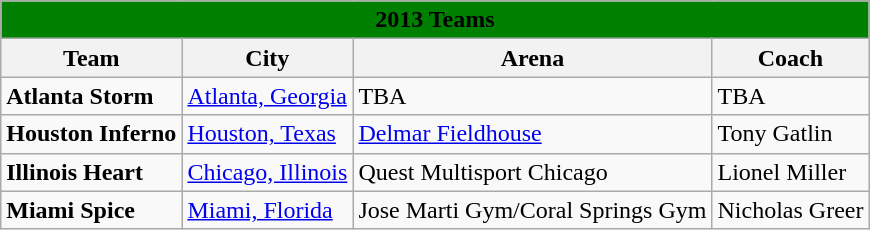<table class="wikitable">
<tr>
<th style=background-color:green colspan=4><span>2013 Teams</span></th>
</tr>
<tr>
<th>Team</th>
<th>City</th>
<th>Arena</th>
<th>Coach</th>
</tr>
<tr>
<td><strong>Atlanta Storm</strong></td>
<td><a href='#'>Atlanta, Georgia</a></td>
<td>TBA</td>
<td>TBA</td>
</tr>
<tr>
<td><strong>Houston Inferno</strong></td>
<td><a href='#'>Houston, Texas</a></td>
<td><a href='#'>Delmar Fieldhouse</a></td>
<td>Tony Gatlin</td>
</tr>
<tr>
<td><strong>Illinois Heart</strong></td>
<td><a href='#'>Chicago, Illinois</a></td>
<td>Quest Multisport Chicago</td>
<td>Lionel Miller</td>
</tr>
<tr>
<td><strong>Miami Spice</strong></td>
<td><a href='#'>Miami, Florida</a></td>
<td>Jose Marti Gym/Coral Springs Gym</td>
<td>Nicholas Greer</td>
</tr>
</table>
